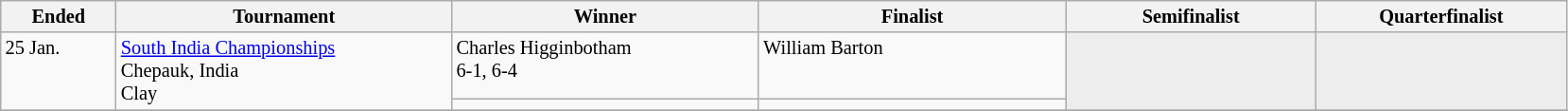<table class="wikitable" style="font-size:85%;">
<tr>
<th width="75">Ended</th>
<th width="230">Tournament</th>
<th width="210">Winner</th>
<th width="210">Finalist</th>
<th width="170">Semifinalist</th>
<th width="170">Quarterfinalist</th>
</tr>
<tr valign=top>
<td rowspan=2>25 Jan.</td>
<td rowspan="2"><a href='#'>South India Championships</a> <br>Chepauk, India<br>Clay</td>
<td> Charles Higginbotham <br>6-1, 6-4</td>
<td> William Barton</td>
<td style="background:#ededed;" rowspan=2></td>
<td style="background:#ededed;" rowspan=2></td>
</tr>
<tr valign=top>
<td></td>
<td></td>
</tr>
<tr valign=top>
</tr>
</table>
